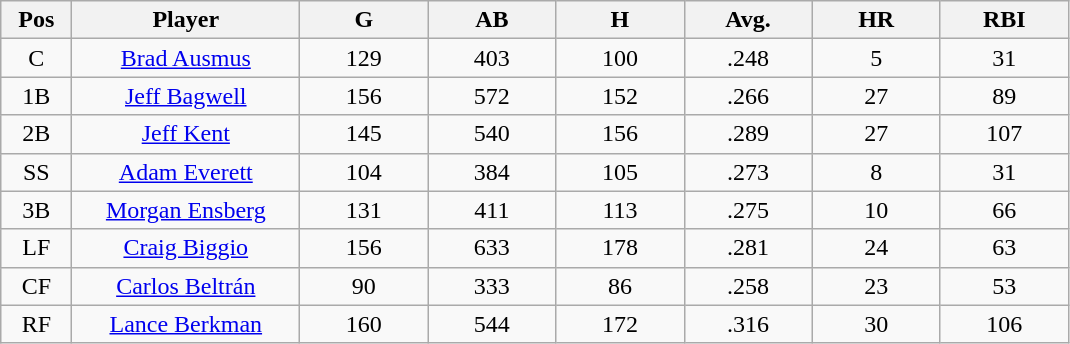<table class="wikitable sortable">
<tr>
<th bgcolor="#DDDDFF" width="5%">Pos</th>
<th bgcolor="#DDDDFF" width="16%">Player</th>
<th bgcolor="#DDDDFF" width="9%">G</th>
<th bgcolor="#DDDDFF" width="9%">AB</th>
<th bgcolor="#DDDDFF" width="9%">H</th>
<th bgcolor="#DDDDFF" width="9%">Avg.</th>
<th bgcolor="#DDDDFF" width="9%">HR</th>
<th bgcolor="#DDDDFF" width="9%">RBI</th>
</tr>
<tr align=center>
<td>C</td>
<td><a href='#'>Brad Ausmus</a></td>
<td>129</td>
<td>403</td>
<td>100</td>
<td>.248</td>
<td>5</td>
<td>31</td>
</tr>
<tr align=center>
<td>1B</td>
<td><a href='#'>Jeff Bagwell</a></td>
<td>156</td>
<td>572</td>
<td>152</td>
<td>.266</td>
<td>27</td>
<td>89</td>
</tr>
<tr align=center>
<td>2B</td>
<td><a href='#'>Jeff Kent</a></td>
<td>145</td>
<td>540</td>
<td>156</td>
<td>.289</td>
<td>27</td>
<td>107</td>
</tr>
<tr align=center>
<td>SS</td>
<td><a href='#'>Adam Everett</a></td>
<td>104</td>
<td>384</td>
<td>105</td>
<td>.273</td>
<td>8</td>
<td>31</td>
</tr>
<tr align=center>
<td>3B</td>
<td><a href='#'>Morgan Ensberg</a></td>
<td>131</td>
<td>411</td>
<td>113</td>
<td>.275</td>
<td>10</td>
<td>66</td>
</tr>
<tr align=center>
<td>LF</td>
<td><a href='#'>Craig Biggio</a></td>
<td>156</td>
<td>633</td>
<td>178</td>
<td>.281</td>
<td>24</td>
<td>63</td>
</tr>
<tr align=center>
<td>CF</td>
<td><a href='#'>Carlos Beltrán</a></td>
<td>90</td>
<td>333</td>
<td>86</td>
<td>.258</td>
<td>23</td>
<td>53</td>
</tr>
<tr align=center>
<td>RF</td>
<td><a href='#'>Lance Berkman</a></td>
<td>160</td>
<td>544</td>
<td>172</td>
<td>.316</td>
<td>30</td>
<td>106</td>
</tr>
</table>
